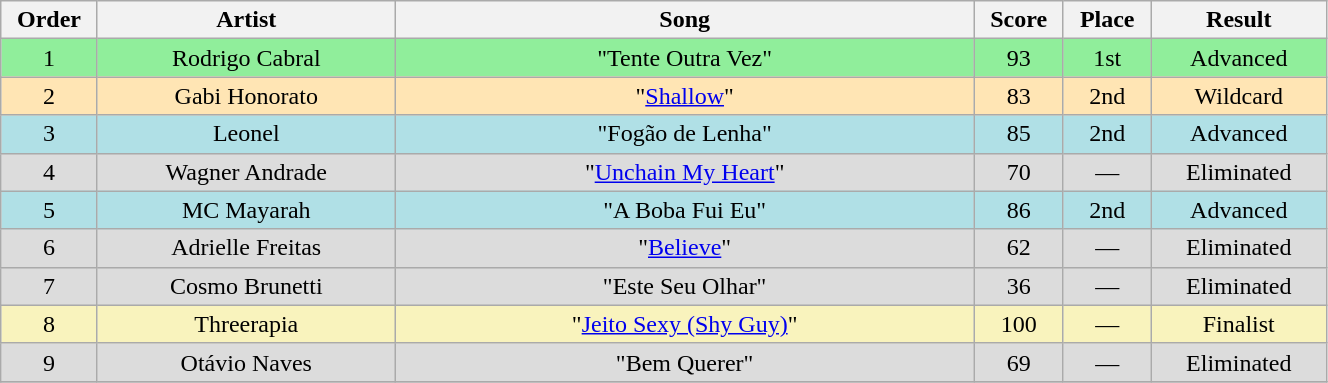<table class="wikitable" style="text-align:center; width:70%;">
<tr>
<th scope="col" width="05%">Order</th>
<th scope="col" width="17%">Artist</th>
<th scope="col" width="33%">Song</th>
<th scope="col" width="05%">Score</th>
<th scope="col" width="05%">Place</th>
<th scope="col" width="10%">Result</th>
</tr>
<tr bgcolor=90EE9B>
<td>1</td>
<td>Rodrigo Cabral</td>
<td>"Tente Outra Vez"</td>
<td>93</td>
<td>1st</td>
<td>Advanced</td>
</tr>
<tr bgcolor=FFE5B4>
<td>2</td>
<td>Gabi Honorato</td>
<td>"<a href='#'>Shallow</a>"</td>
<td>83</td>
<td>2nd</td>
<td>Wildcard</td>
</tr>
<tr bgcolor=B0E0E6>
<td>3</td>
<td>Leonel</td>
<td>"Fogão de Lenha"</td>
<td>85</td>
<td>2nd</td>
<td>Advanced</td>
</tr>
<tr bgcolor=DCDCDC>
<td>4</td>
<td>Wagner Andrade</td>
<td>"<a href='#'>Unchain My Heart</a>"</td>
<td>70</td>
<td>—</td>
<td>Eliminated</td>
</tr>
<tr bgcolor=B0E0E6>
<td>5</td>
<td>MC Mayarah</td>
<td>"A Boba Fui Eu"</td>
<td>86</td>
<td>2nd</td>
<td>Advanced</td>
</tr>
<tr bgcolor=DCDCDC>
<td>6</td>
<td>Adrielle Freitas</td>
<td>"<a href='#'>Believe</a>"</td>
<td>62</td>
<td>—</td>
<td>Eliminated</td>
</tr>
<tr bgcolor=DCDCDC>
<td>7</td>
<td>Cosmo Brunetti</td>
<td>"Este Seu Olhar"</td>
<td>36</td>
<td>—</td>
<td>Eliminated</td>
</tr>
<tr bgcolor=F9F3BD>
<td>8</td>
<td>Threerapia</td>
<td>"<a href='#'>Jeito Sexy (Shy Guy)</a>"</td>
<td>100</td>
<td>—</td>
<td>Finalist</td>
</tr>
<tr bgcolor=DCDCDC>
<td>9</td>
<td>Otávio Naves</td>
<td>"Bem Querer"</td>
<td>69</td>
<td>—</td>
<td>Eliminated</td>
</tr>
<tr>
</tr>
</table>
